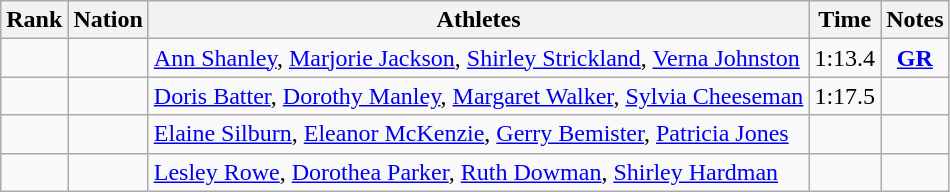<table class="wikitable sortable" style="text-align:center">
<tr>
<th>Rank</th>
<th>Nation</th>
<th>Athletes</th>
<th>Time</th>
<th>Notes</th>
</tr>
<tr>
<td></td>
<td align=left></td>
<td align=left><a href='#'>Ann Shanley</a>, <a href='#'>Marjorie Jackson</a>, <a href='#'>Shirley Strickland</a>, <a href='#'>Verna Johnston</a></td>
<td>1:13.4</td>
<td><strong><a href='#'>GR</a></strong></td>
</tr>
<tr>
<td></td>
<td align=left></td>
<td align=left><a href='#'>Doris Batter</a>, <a href='#'>Dorothy Manley</a>, <a href='#'>Margaret Walker</a>, <a href='#'>Sylvia Cheeseman</a></td>
<td>1:17.5</td>
<td></td>
</tr>
<tr>
<td></td>
<td align=left></td>
<td align=left><a href='#'>Elaine Silburn</a>, <a href='#'>Eleanor McKenzie</a>, <a href='#'>Gerry Bemister</a>, <a href='#'>Patricia Jones</a></td>
<td></td>
<td></td>
</tr>
<tr>
<td></td>
<td align=left></td>
<td align=left><a href='#'>Lesley Rowe</a>, <a href='#'>Dorothea Parker</a>, <a href='#'>Ruth Dowman</a>, <a href='#'>Shirley Hardman</a></td>
<td></td>
<td></td>
</tr>
</table>
